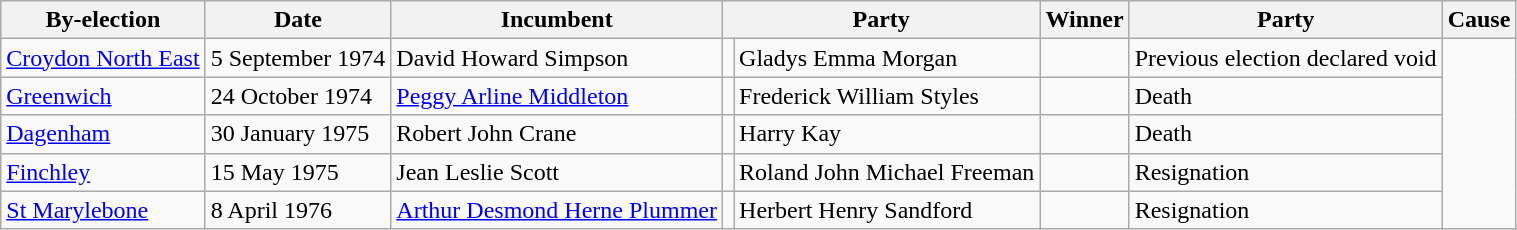<table class="wikitable sortable">
<tr>
<th>By-election</th>
<th>Date</th>
<th>Incumbent</th>
<th colspan=2>Party</th>
<th>Winner</th>
<th colspan=2>Party</th>
<th>Cause</th>
</tr>
<tr>
<td><a href='#'>Croydon North East</a></td>
<td>5 September 1974</td>
<td>David Howard Simpson</td>
<td></td>
<td>Gladys Emma Morgan</td>
<td></td>
<td>Previous election declared void</td>
</tr>
<tr>
<td><a href='#'>Greenwich</a></td>
<td>24 October 1974</td>
<td><a href='#'>Peggy Arline Middleton</a></td>
<td></td>
<td>Frederick William Styles</td>
<td></td>
<td>Death</td>
</tr>
<tr>
<td><a href='#'>Dagenham</a></td>
<td>30 January 1975</td>
<td>Robert John Crane</td>
<td></td>
<td>Harry Kay</td>
<td></td>
<td>Death</td>
</tr>
<tr>
<td><a href='#'>Finchley</a></td>
<td>15 May 1975</td>
<td>Jean Leslie Scott</td>
<td></td>
<td>Roland John Michael Freeman</td>
<td></td>
<td>Resignation</td>
</tr>
<tr>
<td><a href='#'>St Marylebone</a></td>
<td>8 April 1976</td>
<td><a href='#'>Arthur Desmond Herne Plummer</a></td>
<td></td>
<td>Herbert Henry Sandford</td>
<td></td>
<td>Resignation</td>
</tr>
</table>
